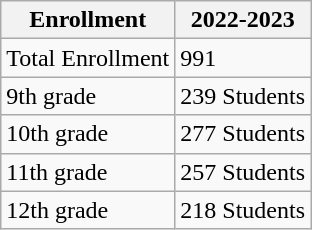<table class="wikitable">
<tr>
<th>Enrollment</th>
<th>2022-2023</th>
</tr>
<tr>
<td>Total Enrollment</td>
<td>991</td>
</tr>
<tr>
<td>9th grade</td>
<td>239 Students</td>
</tr>
<tr>
<td>10th grade</td>
<td>277 Students</td>
</tr>
<tr>
<td>11th grade</td>
<td>257 Students</td>
</tr>
<tr>
<td>12th grade</td>
<td>218 Students</td>
</tr>
</table>
